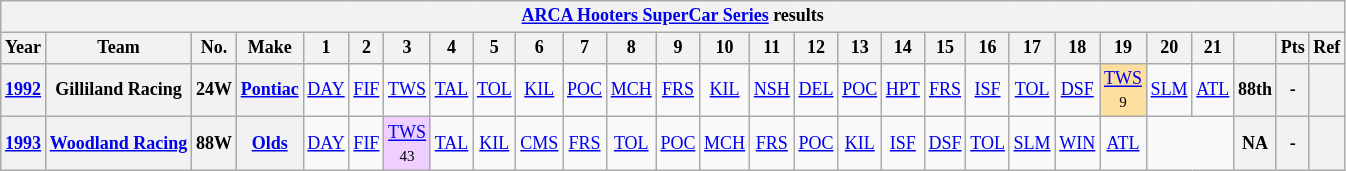<table class="wikitable" style="text-align:center; font-size:75%">
<tr>
<th colspan=45><a href='#'>ARCA Hooters SuperCar Series</a> results</th>
</tr>
<tr>
<th>Year</th>
<th>Team</th>
<th>No.</th>
<th>Make</th>
<th>1</th>
<th>2</th>
<th>3</th>
<th>4</th>
<th>5</th>
<th>6</th>
<th>7</th>
<th>8</th>
<th>9</th>
<th>10</th>
<th>11</th>
<th>12</th>
<th>13</th>
<th>14</th>
<th>15</th>
<th>16</th>
<th>17</th>
<th>18</th>
<th>19</th>
<th>20</th>
<th>21</th>
<th></th>
<th>Pts</th>
<th>Ref</th>
</tr>
<tr>
<th><a href='#'>1992</a></th>
<th>Gilliland Racing</th>
<th>24W</th>
<th><a href='#'>Pontiac</a></th>
<td><a href='#'>DAY</a></td>
<td><a href='#'>FIF</a></td>
<td><a href='#'>TWS</a></td>
<td><a href='#'>TAL</a></td>
<td><a href='#'>TOL</a></td>
<td><a href='#'>KIL</a></td>
<td><a href='#'>POC</a></td>
<td><a href='#'>MCH</a></td>
<td><a href='#'>FRS</a></td>
<td><a href='#'>KIL</a></td>
<td><a href='#'>NSH</a></td>
<td><a href='#'>DEL</a></td>
<td><a href='#'>POC</a></td>
<td><a href='#'>HPT</a></td>
<td><a href='#'>FRS</a></td>
<td><a href='#'>ISF</a></td>
<td><a href='#'>TOL</a></td>
<td><a href='#'>DSF</a></td>
<td style="background:#FFDF9F;"><a href='#'>TWS</a><br><small>9</small></td>
<td><a href='#'>SLM</a></td>
<td><a href='#'>ATL</a></td>
<th>88th</th>
<th>-</th>
<th></th>
</tr>
<tr>
<th><a href='#'>1993</a></th>
<th><a href='#'>Woodland Racing</a></th>
<th>88W</th>
<th><a href='#'>Olds</a></th>
<td><a href='#'>DAY</a></td>
<td><a href='#'>FIF</a></td>
<td style="background:#EFCFFF;"><a href='#'>TWS</a><br><small>43</small></td>
<td><a href='#'>TAL</a></td>
<td><a href='#'>KIL</a></td>
<td><a href='#'>CMS</a></td>
<td><a href='#'>FRS</a></td>
<td><a href='#'>TOL</a></td>
<td><a href='#'>POC</a></td>
<td><a href='#'>MCH</a></td>
<td><a href='#'>FRS</a></td>
<td><a href='#'>POC</a></td>
<td><a href='#'>KIL</a></td>
<td><a href='#'>ISF</a></td>
<td><a href='#'>DSF</a></td>
<td><a href='#'>TOL</a></td>
<td><a href='#'>SLM</a></td>
<td><a href='#'>WIN</a></td>
<td><a href='#'>ATL</a></td>
<td colspan=2></td>
<th>NA</th>
<th>-</th>
<th></th>
</tr>
</table>
